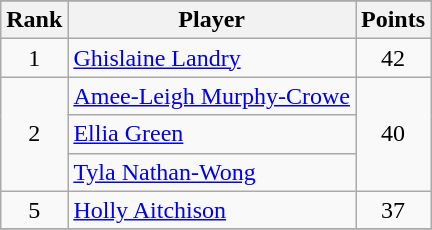<table class="wikitable sortable">
<tr>
</tr>
<tr>
<th>Rank</th>
<th>Player</th>
<th>Points</th>
</tr>
<tr>
<td align=center>1</td>
<td> <a href='#'>Ghislaine Landry</a></td>
<td align=center>42</td>
</tr>
<tr>
<td align=center rowspan=3>2</td>
<td> <a href='#'>Amee-Leigh Murphy-Crowe</a></td>
<td align=center rowspan=3>40</td>
</tr>
<tr>
<td> <a href='#'>Ellia Green</a></td>
</tr>
<tr>
<td> <a href='#'>Tyla Nathan-Wong</a></td>
</tr>
<tr>
<td align=center>5</td>
<td> <a href='#'>Holly Aitchison</a></td>
<td align=center>37</td>
</tr>
<tr>
</tr>
</table>
